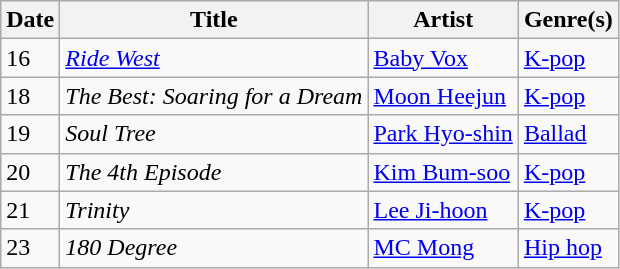<table class="wikitable" style="text-align: left;">
<tr>
<th>Date</th>
<th>Title</th>
<th>Artist</th>
<th>Genre(s)</th>
</tr>
<tr>
<td rowspan="1">16</td>
<td><em><a href='#'>Ride West</a></em></td>
<td><a href='#'>Baby Vox</a></td>
<td><a href='#'>K-pop</a></td>
</tr>
<tr>
<td rowspan="1">18</td>
<td><em>The Best: Soaring for a Dream</em></td>
<td><a href='#'>Moon Heejun</a></td>
<td><a href='#'>K-pop</a></td>
</tr>
<tr>
<td>19</td>
<td><em>Soul Tree</em></td>
<td><a href='#'>Park Hyo-shin</a></td>
<td><a href='#'>Ballad</a></td>
</tr>
<tr>
<td>20</td>
<td><em>The 4th Episode</em></td>
<td><a href='#'>Kim Bum-soo</a></td>
<td><a href='#'>K-pop</a></td>
</tr>
<tr>
<td>21</td>
<td><em>Trinity</em></td>
<td><a href='#'>Lee Ji-hoon</a></td>
<td><a href='#'>K-pop</a></td>
</tr>
<tr>
<td>23</td>
<td><em>180 Degree</em></td>
<td><a href='#'>MC Mong</a></td>
<td><a href='#'>Hip hop</a></td>
</tr>
</table>
